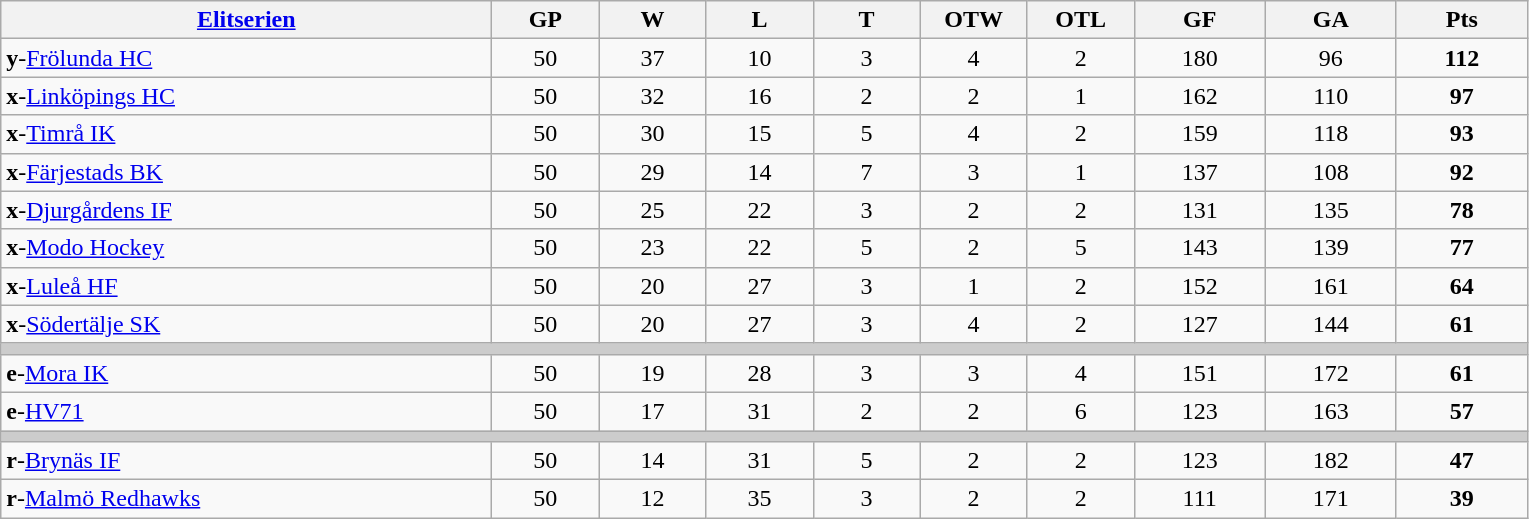<table class="wikitable sortable">
<tr>
<th style="width:20em;" class="unsortable"><a href='#'>Elitserien</a></th>
<th style="width:4em;" class="unsortable">GP</th>
<th style="width:4em;">W</th>
<th style="width:4em;">L</th>
<th style="width:4em;">T</th>
<th style="width:4em;">OTW</th>
<th style="width:4em;">OTL</th>
<th style="width:5em;">GF</th>
<th style="width:5em;">GA</th>
<th style="width:5em;">Pts</th>
</tr>
<tr align=center>
<td align=left><strong>y</strong>-<a href='#'>Frölunda HC</a></td>
<td>50</td>
<td>37</td>
<td>10</td>
<td>3</td>
<td>4</td>
<td>2</td>
<td>180</td>
<td>96</td>
<td><strong>112</strong></td>
</tr>
<tr align=center>
<td align=left><strong>x</strong>-<a href='#'>Linköpings HC</a></td>
<td>50</td>
<td>32</td>
<td>16</td>
<td>2</td>
<td>2</td>
<td>1</td>
<td>162</td>
<td>110</td>
<td><strong>97</strong></td>
</tr>
<tr align=center>
<td align=left><strong>x</strong>-<a href='#'>Timrå IK</a></td>
<td>50</td>
<td>30</td>
<td>15</td>
<td>5</td>
<td>4</td>
<td>2</td>
<td>159</td>
<td>118</td>
<td><strong>93</strong></td>
</tr>
<tr align=center>
<td align=left><strong>x</strong>-<a href='#'>Färjestads BK</a></td>
<td>50</td>
<td>29</td>
<td>14</td>
<td>7</td>
<td>3</td>
<td>1</td>
<td>137</td>
<td>108</td>
<td><strong>92</strong></td>
</tr>
<tr align=center>
<td align=left><strong>x</strong>-<a href='#'>Djurgårdens IF</a></td>
<td>50</td>
<td>25</td>
<td>22</td>
<td>3</td>
<td>2</td>
<td>2</td>
<td>131</td>
<td>135</td>
<td><strong>78</strong></td>
</tr>
<tr align=center>
<td align=left><strong>x</strong>-<a href='#'>Modo Hockey</a></td>
<td>50</td>
<td>23</td>
<td>22</td>
<td>5</td>
<td>2</td>
<td>5</td>
<td>143</td>
<td>139</td>
<td><strong>77</strong></td>
</tr>
<tr align=center>
<td align=left><strong>x</strong>-<a href='#'>Luleå HF</a></td>
<td>50</td>
<td>20</td>
<td>27</td>
<td>3</td>
<td>1</td>
<td>2</td>
<td>152</td>
<td>161</td>
<td><strong>64</strong></td>
</tr>
<tr align=center>
<td align=left><strong>x</strong>-<a href='#'>Södertälje SK</a></td>
<td>50</td>
<td>20</td>
<td>27</td>
<td>3</td>
<td>4</td>
<td>2</td>
<td>127</td>
<td>144</td>
<td><strong>61</strong></td>
</tr>
<tr bgcolor="#cccccc">
<td colspan=10></td>
</tr>
<tr align=center>
<td align=left><strong>e</strong>-<a href='#'>Mora IK</a></td>
<td>50</td>
<td>19</td>
<td>28</td>
<td>3</td>
<td>3</td>
<td>4</td>
<td>151</td>
<td>172</td>
<td><strong>61</strong></td>
</tr>
<tr align=center>
<td align=left><strong>e</strong>-<a href='#'>HV71</a></td>
<td>50</td>
<td>17</td>
<td>31</td>
<td>2</td>
<td>2</td>
<td>6</td>
<td>123</td>
<td>163</td>
<td><strong>57</strong></td>
</tr>
<tr bgcolor="#cccccc">
<td colspan=10></td>
</tr>
<tr align=center>
<td align=left><strong>r</strong>-<a href='#'>Brynäs IF</a></td>
<td>50</td>
<td>14</td>
<td>31</td>
<td>5</td>
<td>2</td>
<td>2</td>
<td>123</td>
<td>182</td>
<td><strong>47</strong></td>
</tr>
<tr align=center>
<td align=left><strong>r</strong>-<a href='#'>Malmö Redhawks</a></td>
<td>50</td>
<td>12</td>
<td>35</td>
<td>3</td>
<td>2</td>
<td>2</td>
<td>111</td>
<td>171</td>
<td><strong>39</strong></td>
</tr>
</table>
